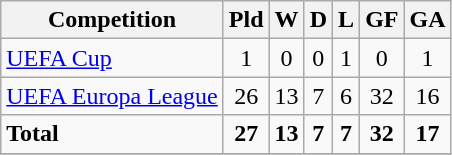<table class="wikitable">
<tr>
<th>Competition</th>
<th>Pld</th>
<th>W</th>
<th>D</th>
<th>L</th>
<th>GF</th>
<th>GA</th>
</tr>
<tr>
<td><a href='#'>UEFA Cup</a></td>
<td style="text-align:center;">1</td>
<td style="text-align:center;">0</td>
<td style="text-align:center;">0</td>
<td style="text-align:center;">1</td>
<td style="text-align:center;">0</td>
<td style="text-align:center;">1</td>
</tr>
<tr>
<td><a href='#'>UEFA Europa League</a></td>
<td style="text-align:center;">26</td>
<td style="text-align:center;">13</td>
<td style="text-align:center;">7</td>
<td style="text-align:center;">6</td>
<td style="text-align:center;">32</td>
<td style="text-align:center;">16</td>
</tr>
<tr>
<td><strong>Total</strong></td>
<td style="text-align:center;"><strong>27</strong></td>
<td style="text-align:center;"><strong>13</strong></td>
<td style="text-align:center;"><strong>7</strong></td>
<td style="text-align:center;"><strong>7</strong></td>
<td style="text-align:center;"><strong>32</strong></td>
<td style="text-align:center;"><strong>17</strong></td>
</tr>
<tr>
</tr>
</table>
